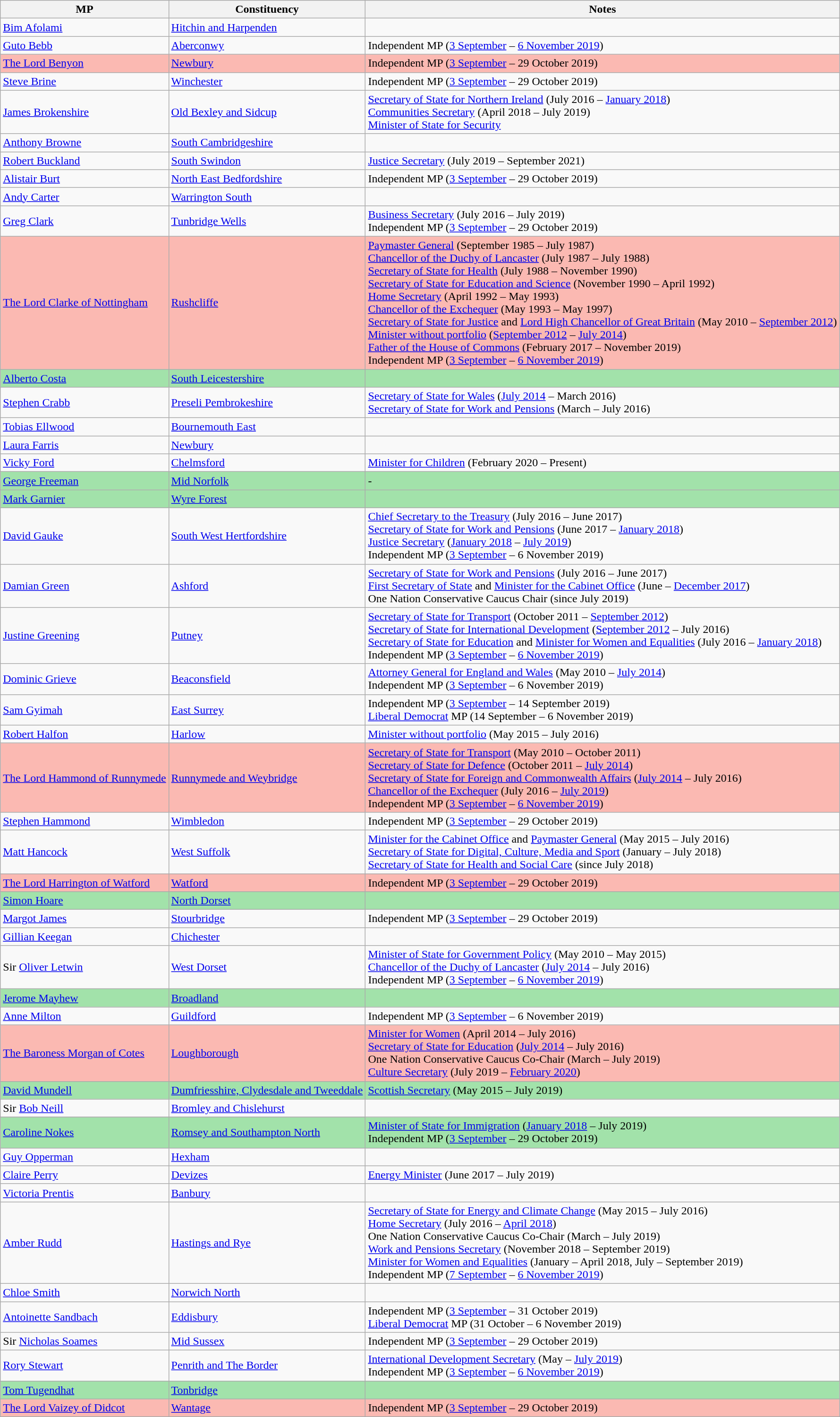<table class="wikitable">
<tr>
<th>MP</th>
<th>Constituency</th>
<th>Notes</th>
</tr>
<tr bgcolor=>
<td><a href='#'>Bim Afolami</a></td>
<td><a href='#'>Hitchin and Harpenden</a></td>
<td></td>
</tr>
<tr>
<td><a href='#'>Guto Bebb</a></td>
<td><a href='#'>Aberconwy</a></td>
<td>Independent MP (<a href='#'>3 September</a> – <a href='#'>6 November 2019</a>)</td>
</tr>
<tr bgcolor=#FBB9B2>
<td><a href='#'>The Lord Benyon</a></td>
<td><a href='#'>Newbury</a></td>
<td>Independent MP (<a href='#'>3 September</a> – 29 October 2019)</td>
</tr>
<tr bgcolor=>
<td><a href='#'>Steve Brine</a></td>
<td><a href='#'>Winchester</a></td>
<td>Independent MP (<a href='#'>3 September</a> – 29 October 2019)</td>
</tr>
<tr>
<td><a href='#'>James Brokenshire</a></td>
<td><a href='#'>Old Bexley and Sidcup</a></td>
<td><a href='#'>Secretary of State for Northern Ireland</a> (July 2016 – <a href='#'>January 2018</a>)<br><a href='#'>Communities Secretary</a> (April 2018 – July 2019)<br><a href='#'>Minister of State for Security</a></td>
</tr>
<tr bgcolor=>
<td><a href='#'>Anthony Browne</a></td>
<td><a href='#'>South Cambridgeshire</a></td>
<td></td>
</tr>
<tr>
<td><a href='#'>Robert Buckland</a></td>
<td><a href='#'>South Swindon</a></td>
<td><a href='#'>Justice Secretary</a> (July 2019 – September 2021)</td>
</tr>
<tr>
<td><a href='#'>Alistair Burt</a></td>
<td><a href='#'>North East Bedfordshire</a></td>
<td>Independent MP (<a href='#'>3 September</a> – 29 October 2019)</td>
</tr>
<tr>
<td><a href='#'>Andy Carter</a></td>
<td><a href='#'>Warrington South</a></td>
<td></td>
</tr>
<tr>
<td><a href='#'>Greg Clark</a></td>
<td><a href='#'>Tunbridge Wells</a></td>
<td><a href='#'>Business Secretary</a> (July 2016 – July 2019)<br>Independent MP (<a href='#'>3 September</a> – 29 October 2019)</td>
</tr>
<tr bgcolor=#FBB9B2>
<td><a href='#'>The Lord Clarke of Nottingham</a></td>
<td><a href='#'>Rushcliffe</a></td>
<td><a href='#'>Paymaster General</a> (September 1985 – July 1987)<br><a href='#'>Chancellor of the Duchy of Lancaster</a> (July 1987 – July 1988)<br><a href='#'>Secretary of State for Health</a> (July 1988 – November 1990)<br><a href='#'>Secretary of State for Education and Science</a> (November 1990 – April 1992)<br><a href='#'>Home Secretary</a> (April 1992 – May 1993)<br><a href='#'>Chancellor of the Exchequer</a> (May 1993 – May 1997)<br><a href='#'>Secretary of State for Justice</a> and <a href='#'>Lord High Chancellor of Great Britain</a> (May 2010 – <a href='#'>September 2012</a>)<br><a href='#'>Minister without portfolio</a> (<a href='#'>September 2012</a> – <a href='#'>July 2014</a>)<br><a href='#'>Father of the House of Commons</a> (February 2017 – November 2019)<br>Independent MP (<a href='#'>3 September</a> – <a href='#'>6 November 2019</a>)</td>
</tr>
<tr bgcolor=#A2E2AA>
<td><a href='#'>Alberto Costa</a></td>
<td><a href='#'>South Leicestershire</a></td>
<td></td>
</tr>
<tr>
<td><a href='#'>Stephen Crabb</a></td>
<td><a href='#'>Preseli Pembrokeshire</a></td>
<td><a href='#'>Secretary of State for Wales</a> (<a href='#'>July 2014</a> – March 2016)<br><a href='#'>Secretary of State for Work and Pensions</a> (March – July 2016)</td>
</tr>
<tr>
<td><a href='#'>Tobias Ellwood</a></td>
<td><a href='#'>Bournemouth East</a></td>
<td></td>
</tr>
<tr>
<td><a href='#'>Laura Farris</a></td>
<td><a href='#'>Newbury</a></td>
<td></td>
</tr>
<tr>
<td><a href='#'>Vicky Ford</a></td>
<td><a href='#'>Chelmsford</a></td>
<td><a href='#'>Minister for Children</a> (February 2020 – Present)</td>
</tr>
<tr bgcolor=#A2E2AA>
<td><a href='#'>George Freeman</a></td>
<td><a href='#'>Mid Norfolk</a></td>
<td>-</td>
</tr>
<tr bgcolor=#A2E2AA>
<td><a href='#'>Mark Garnier</a></td>
<td><a href='#'>Wyre Forest</a></td>
<td></td>
</tr>
<tr>
<td><a href='#'>David Gauke</a></td>
<td><a href='#'>South West Hertfordshire</a></td>
<td><a href='#'>Chief Secretary to the Treasury</a> (July 2016 – June 2017)<br><a href='#'>Secretary of State for Work and Pensions</a> (June 2017 – <a href='#'>January 2018</a>)<br><a href='#'>Justice Secretary</a> (<a href='#'>January 2018</a> – <a href='#'>July 2019</a>)<br>Independent MP (<a href='#'>3 September</a> – 6 November 2019)</td>
</tr>
<tr bgcolor=>
<td><a href='#'>Damian Green</a></td>
<td><a href='#'>Ashford</a></td>
<td><a href='#'>Secretary of State for Work and Pensions</a> (July 2016 – June 2017)<br><a href='#'>First Secretary of State</a> and <a href='#'>Minister for the Cabinet Office</a> (June – <a href='#'>December 2017</a>)<br>One Nation Conservative Caucus Chair (since July 2019)</td>
</tr>
<tr>
<td><a href='#'>Justine Greening</a></td>
<td><a href='#'>Putney</a></td>
<td><a href='#'>Secretary of State for Transport</a> (October 2011 – <a href='#'>September 2012</a>)<br><a href='#'>Secretary of State for International Development</a> (<a href='#'>September 2012</a> – July 2016)<br><a href='#'>Secretary of State for Education</a> and <a href='#'>Minister for Women and Equalities</a> (July 2016 – <a href='#'>January 2018</a>)<br>Independent MP (<a href='#'>3 September</a> – <a href='#'>6 November 2019</a>)</td>
</tr>
<tr>
<td><a href='#'>Dominic Grieve</a></td>
<td><a href='#'>Beaconsfield</a></td>
<td><a href='#'>Attorney General for England and Wales</a> (May 2010 – <a href='#'>July 2014</a>)<br>Independent MP (<a href='#'>3 September</a> – 6 November 2019)</td>
</tr>
<tr>
<td><a href='#'>Sam Gyimah</a></td>
<td><a href='#'>East Surrey</a></td>
<td>Independent MP (<a href='#'>3 September</a> – 14 September 2019)<br><a href='#'>Liberal Democrat</a> MP (14 September – 6 November 2019)</td>
</tr>
<tr>
<td><a href='#'>Robert Halfon</a></td>
<td><a href='#'>Harlow</a></td>
<td><a href='#'>Minister without portfolio</a> (May 2015 – July 2016)</td>
</tr>
<tr bgcolor=#FBB9B2>
<td><a href='#'>The Lord Hammond of Runnymede</a></td>
<td><a href='#'>Runnymede and Weybridge</a></td>
<td><a href='#'>Secretary of State for Transport</a> (May 2010 – October 2011)<br><a href='#'>Secretary of State for Defence</a> (October 2011 – <a href='#'>July 2014</a>)<br><a href='#'>Secretary of State for Foreign and Commonwealth Affairs</a> (<a href='#'>July 2014</a> – July 2016)<br><a href='#'>Chancellor of the Exchequer</a> (July 2016 – <a href='#'>July 2019</a>)<br>Independent MP (<a href='#'>3 September</a> – <a href='#'>6 November 2019</a>)</td>
</tr>
<tr>
<td><a href='#'>Stephen Hammond</a></td>
<td><a href='#'>Wimbledon</a></td>
<td>Independent MP (<a href='#'>3 September</a> – 29 October 2019)</td>
</tr>
<tr>
<td><a href='#'>Matt Hancock</a></td>
<td><a href='#'>West Suffolk</a></td>
<td><a href='#'>Minister for the Cabinet Office</a> and <a href='#'>Paymaster General</a> (May 2015 – July 2016)<br><a href='#'>Secretary of State for Digital, Culture, Media and Sport</a> (January – July 2018)<br><a href='#'>Secretary of State for Health and Social Care</a> (since July 2018)</td>
</tr>
<tr bgcolor=#FBB9B2>
<td><a href='#'>The Lord Harrington of Watford</a></td>
<td><a href='#'>Watford</a></td>
<td>Independent MP (<a href='#'>3 September</a> – 29 October 2019)</td>
</tr>
<tr bgcolor=#A2E2AA>
<td><a href='#'>Simon Hoare</a></td>
<td><a href='#'>North Dorset</a></td>
<td></td>
</tr>
<tr>
<td><a href='#'>Margot James</a></td>
<td><a href='#'>Stourbridge</a></td>
<td>Independent MP (<a href='#'>3 September</a> – 29 October 2019)</td>
</tr>
<tr bgcolor=>
<td><a href='#'>Gillian Keegan</a></td>
<td><a href='#'>Chichester</a></td>
<td></td>
</tr>
<tr>
<td>Sir <a href='#'>Oliver Letwin</a></td>
<td><a href='#'>West Dorset</a></td>
<td><a href='#'>Minister of State for Government Policy</a> (May 2010 – May 2015)<br><a href='#'>Chancellor of the Duchy of Lancaster</a> (<a href='#'>July 2014</a> – July 2016)<br>Independent MP (<a href='#'>3 September</a> – <a href='#'>6 November 2019</a>)</td>
</tr>
<tr bgcolor=#A2E2AA>
<td><a href='#'>Jerome Mayhew</a></td>
<td><a href='#'>Broadland</a></td>
<td></td>
</tr>
<tr>
<td><a href='#'>Anne Milton</a></td>
<td><a href='#'>Guildford</a></td>
<td>Independent MP (<a href='#'>3 September</a> – 6 November 2019)</td>
</tr>
<tr bgcolor=#FBB9B2>
<td><a href='#'>The Baroness Morgan of Cotes</a></td>
<td><a href='#'>Loughborough</a></td>
<td><a href='#'>Minister for Women</a> (April 2014 – July 2016)<br><a href='#'>Secretary of State for Education</a> (<a href='#'>July 2014</a> – July 2016)<br>One Nation Conservative Caucus Co-Chair (March – July 2019)<br><a href='#'>Culture Secretary</a> (July 2019 – <a href='#'>February 2020</a>)</td>
</tr>
<tr bgcolor=#A2E2AA>
<td><a href='#'>David Mundell</a></td>
<td><a href='#'>Dumfriesshire, Clydesdale and Tweeddale</a></td>
<td><a href='#'>Scottish Secretary</a> (May 2015 – July 2019)</td>
</tr>
<tr>
<td>Sir <a href='#'>Bob Neill</a></td>
<td><a href='#'>Bromley and Chislehurst</a></td>
</tr>
<tr>
</tr>
<tr bgcolor=#A2E2AA>
<td><a href='#'>Caroline Nokes</a></td>
<td><a href='#'>Romsey and Southampton North</a></td>
<td><a href='#'>Minister of State for Immigration</a> (<a href='#'>January 2018</a> – July 2019)<br>Independent MP (<a href='#'>3 September</a> – 29 October 2019)</td>
</tr>
<tr>
<td><a href='#'>Guy Opperman</a></td>
<td><a href='#'>Hexham</a></td>
<td></td>
</tr>
<tr>
<td><a href='#'>Claire Perry</a></td>
<td><a href='#'>Devizes</a></td>
<td><a href='#'>Energy Minister</a> (June 2017 – July 2019)</td>
</tr>
<tr>
<td><a href='#'>Victoria Prentis</a></td>
<td><a href='#'>Banbury</a></td>
<td></td>
</tr>
<tr>
<td><a href='#'>Amber Rudd</a></td>
<td><a href='#'>Hastings and Rye</a></td>
<td><a href='#'>Secretary of State for Energy and Climate Change</a> (May 2015 – July 2016)<br><a href='#'>Home Secretary</a> (July 2016 – <a href='#'>April 2018</a>)<br>One Nation Conservative Caucus Co-Chair (March – July 2019)<br><a href='#'>Work and Pensions Secretary</a> (November 2018 – September 2019)<br><a href='#'>Minister for Women and Equalities</a> (January – April 2018, July – September 2019)<br>Independent MP (<a href='#'>7 September</a> – <a href='#'>6 November 2019</a>)</td>
</tr>
<tr>
<td><a href='#'>Chloe Smith</a></td>
<td><a href='#'>Norwich North</a></td>
<td></td>
</tr>
<tr>
<td><a href='#'>Antoinette Sandbach</a></td>
<td><a href='#'>Eddisbury</a></td>
<td>Independent MP (<a href='#'>3 September</a> – 31 October 2019)<br><a href='#'>Liberal Democrat</a> MP (31 October – 6 November 2019)</td>
</tr>
<tr>
<td>Sir <a href='#'>Nicholas Soames</a></td>
<td><a href='#'>Mid Sussex</a></td>
<td>Independent MP (<a href='#'>3 September</a> – 29 October 2019)</td>
</tr>
<tr>
<td><a href='#'>Rory Stewart</a></td>
<td><a href='#'>Penrith and The Border</a></td>
<td><a href='#'>International Development Secretary</a> (May – <a href='#'>July 2019</a>)<br>Independent MP (<a href='#'>3 September</a> – <a href='#'>6 November 2019</a>)</td>
</tr>
<tr bgcolor=#A2E2AA>
<td><a href='#'>Tom Tugendhat</a></td>
<td><a href='#'>Tonbridge</a></td>
<td></td>
</tr>
<tr bgcolor=#FBB9B2>
<td><a href='#'>The Lord Vaizey of Didcot</a></td>
<td><a href='#'>Wantage</a></td>
<td>Independent MP (<a href='#'>3 September</a> – 29 October 2019)</td>
</tr>
</table>
